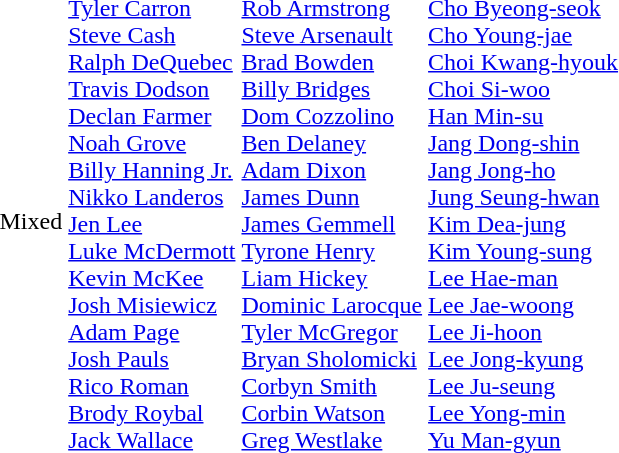<table>
<tr>
<td rowspan=2>Mixed<br></td>
<td></td>
<td></td>
<td></td>
</tr>
<tr valign="top">
<td><a href='#'>Tyler Carron</a><br><a href='#'>Steve Cash</a><br><a href='#'>Ralph DeQuebec</a><br><a href='#'>Travis Dodson</a><br><a href='#'>Declan Farmer</a><br><a href='#'>Noah Grove</a><br><a href='#'>Billy Hanning Jr.</a><br><a href='#'>Nikko Landeros</a><br><a href='#'>Jen Lee</a><br><a href='#'>Luke McDermott</a><br><a href='#'>Kevin McKee</a><br><a href='#'>Josh Misiewicz</a><br><a href='#'>Adam Page</a><br><a href='#'>Josh Pauls</a><br><a href='#'>Rico Roman</a><br><a href='#'>Brody Roybal</a><br><a href='#'>Jack Wallace</a></td>
<td><a href='#'>Rob Armstrong</a><br><a href='#'>Steve Arsenault</a><br><a href='#'>Brad Bowden</a><br><a href='#'>Billy Bridges</a><br><a href='#'>Dom Cozzolino</a><br><a href='#'>Ben Delaney</a><br><a href='#'>Adam Dixon</a><br><a href='#'>James Dunn</a><br><a href='#'>James Gemmell</a><br><a href='#'>Tyrone Henry</a><br><a href='#'>Liam Hickey</a><br><a href='#'>Dominic Larocque</a><br><a href='#'>Tyler McGregor</a><br><a href='#'>Bryan Sholomicki</a><br><a href='#'>Corbyn Smith</a><br><a href='#'>Corbin Watson</a><br><a href='#'>Greg Westlake</a></td>
<td><a href='#'>Cho Byeong-seok</a><br><a href='#'>Cho Young-jae</a><br><a href='#'>Choi Kwang-hyouk</a><br><a href='#'>Choi Si-woo</a><br><a href='#'>Han Min-su</a><br><a href='#'>Jang Dong-shin</a><br><a href='#'>Jang Jong-ho</a><br><a href='#'>Jung Seung-hwan</a><br><a href='#'>Kim Dea-jung</a><br><a href='#'>Kim Young-sung</a><br><a href='#'>Lee Hae-man</a><br><a href='#'>Lee Jae-woong</a><br><a href='#'>Lee Ji-hoon</a><br><a href='#'>Lee Jong-kyung</a><br><a href='#'>Lee Ju-seung</a><br><a href='#'>Lee Yong-min</a><br><a href='#'>Yu Man-gyun</a></td>
</tr>
</table>
